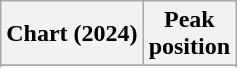<table class="wikitable sortable plainrowheaders" style="text-align:center">
<tr>
<th scope="col">Chart (2024)</th>
<th scope="col">Peak<br>position</th>
</tr>
<tr>
</tr>
<tr>
</tr>
</table>
